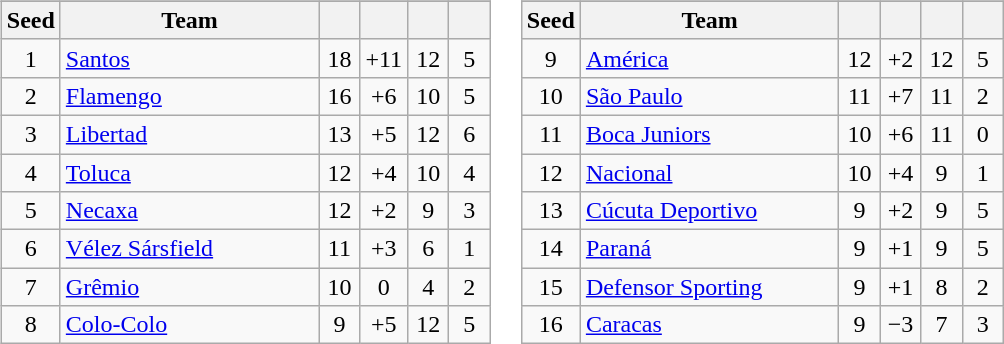<table>
<tr>
<td><br><table class="wikitable" style="text-align: center;">
<tr>
</tr>
<tr>
<th width=20>Seed</th>
<th width=165>Team</th>
<th width=20></th>
<th width=20></th>
<th width=20></th>
<th width=20></th>
</tr>
<tr>
<td>1</td>
<td align="left"> <a href='#'>Santos</a></td>
<td>18</td>
<td>+11</td>
<td>12</td>
<td>5</td>
</tr>
<tr>
<td>2</td>
<td align="left"> <a href='#'>Flamengo</a></td>
<td>16</td>
<td>+6</td>
<td>10</td>
<td>5</td>
</tr>
<tr>
<td>3</td>
<td align="left"> <a href='#'>Libertad</a></td>
<td>13</td>
<td>+5</td>
<td>12</td>
<td>6</td>
</tr>
<tr>
<td>4</td>
<td align="left"> <a href='#'>Toluca</a></td>
<td>12</td>
<td>+4</td>
<td>10</td>
<td>4</td>
</tr>
<tr>
<td>5</td>
<td align="left"> <a href='#'>Necaxa</a></td>
<td>12</td>
<td>+2</td>
<td>9</td>
<td>3</td>
</tr>
<tr>
<td>6</td>
<td align="left"> <a href='#'>Vélez Sársfield</a></td>
<td>11</td>
<td>+3</td>
<td>6</td>
<td>1</td>
</tr>
<tr>
<td>7</td>
<td align="left"> <a href='#'>Grêmio</a></td>
<td>10</td>
<td>0</td>
<td>4</td>
<td>2</td>
</tr>
<tr>
<td>8</td>
<td align="left"> <a href='#'>Colo-Colo</a></td>
<td>9</td>
<td>+5</td>
<td>12</td>
<td>5</td>
</tr>
</table>
</td>
<td><br><table class="wikitable" style="text-align: center;">
<tr>
</tr>
<tr>
<th width=20>Seed</th>
<th width=165>Team</th>
<th width=20></th>
<th width=20></th>
<th width=20></th>
<th width=20></th>
</tr>
<tr>
<td>9</td>
<td align="left"> <a href='#'>América</a></td>
<td>12</td>
<td>+2</td>
<td>12</td>
<td>5</td>
</tr>
<tr>
<td>10</td>
<td align="left"> <a href='#'>São Paulo</a></td>
<td>11</td>
<td>+7</td>
<td>11</td>
<td>2</td>
</tr>
<tr>
<td>11</td>
<td align="left"> <a href='#'>Boca Juniors</a></td>
<td>10</td>
<td>+6</td>
<td>11</td>
<td>0</td>
</tr>
<tr>
<td>12</td>
<td align="left"> <a href='#'>Nacional</a></td>
<td>10</td>
<td>+4</td>
<td>9</td>
<td>1</td>
</tr>
<tr>
<td>13</td>
<td align="left"> <a href='#'>Cúcuta Deportivo</a></td>
<td>9</td>
<td>+2</td>
<td>9</td>
<td>5</td>
</tr>
<tr>
<td>14</td>
<td align="left"> <a href='#'>Paraná</a></td>
<td>9</td>
<td>+1</td>
<td>9</td>
<td>5</td>
</tr>
<tr>
<td>15</td>
<td align="left"> <a href='#'>Defensor Sporting</a></td>
<td>9</td>
<td>+1</td>
<td>8</td>
<td>2</td>
</tr>
<tr>
<td>16</td>
<td align="left"> <a href='#'>Caracas</a></td>
<td>9</td>
<td>−3</td>
<td>7</td>
<td>3</td>
</tr>
</table>
</td>
</tr>
</table>
